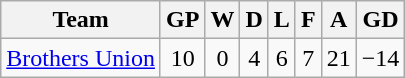<table class="wikitable" style="text-align:center;">
<tr>
<th>Team</th>
<th>GP</th>
<th>W</th>
<th>D</th>
<th>L</th>
<th>F</th>
<th>A</th>
<th>GD</th>
</tr>
<tr style="">
<td><a href='#'>Brothers Union</a></td>
<td>10</td>
<td>0</td>
<td>4</td>
<td>6</td>
<td>7</td>
<td>21</td>
<td>−14</td>
</tr>
</table>
